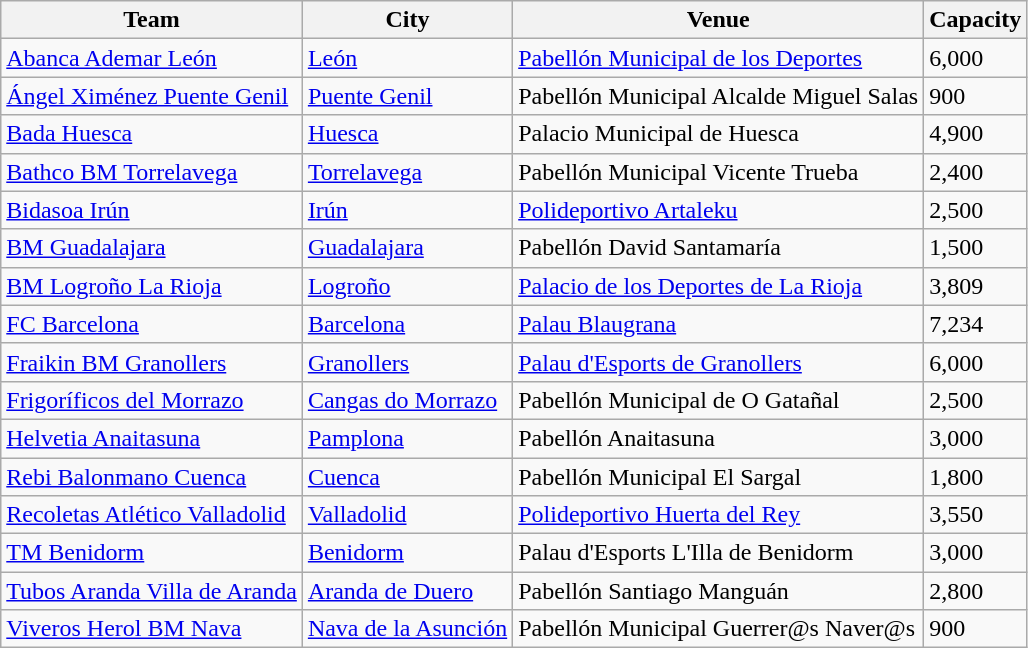<table class="wikitable sortable">
<tr>
<th>Team</th>
<th>City</th>
<th>Venue</th>
<th>Capacity</th>
</tr>
<tr>
<td><a href='#'>Abanca Ademar León</a></td>
<td><a href='#'>León</a></td>
<td><a href='#'>Pabellón Municipal de los Deportes</a></td>
<td>6,000</td>
</tr>
<tr>
<td><a href='#'>Ángel Ximénez Puente Genil</a></td>
<td><a href='#'>Puente Genil</a></td>
<td>Pabellón Municipal Alcalde Miguel Salas</td>
<td>900</td>
</tr>
<tr>
<td><a href='#'>Bada Huesca</a></td>
<td><a href='#'>Huesca</a></td>
<td>Palacio Municipal de Huesca</td>
<td>4,900</td>
</tr>
<tr>
<td><a href='#'>Bathco BM Torrelavega</a></td>
<td><a href='#'>Torrelavega</a></td>
<td>Pabellón Municipal Vicente Trueba</td>
<td>2,400</td>
</tr>
<tr>
<td><a href='#'>Bidasoa Irún</a></td>
<td><a href='#'>Irún</a></td>
<td><a href='#'>Polideportivo Artaleku</a></td>
<td>2,500</td>
</tr>
<tr>
<td><a href='#'>BM Guadalajara</a></td>
<td><a href='#'>Guadalajara</a></td>
<td>Pabellón David Santamaría</td>
<td>1,500</td>
</tr>
<tr>
<td><a href='#'>BM Logroño La Rioja</a></td>
<td><a href='#'>Logroño</a></td>
<td><a href='#'>Palacio de los Deportes de La Rioja</a></td>
<td>3,809</td>
</tr>
<tr>
<td><a href='#'>FC Barcelona</a></td>
<td><a href='#'>Barcelona</a></td>
<td><a href='#'>Palau Blaugrana</a></td>
<td>7,234</td>
</tr>
<tr>
<td><a href='#'>Fraikin BM Granollers</a></td>
<td><a href='#'>Granollers</a></td>
<td><a href='#'>Palau d'Esports de Granollers</a></td>
<td>6,000</td>
</tr>
<tr>
<td><a href='#'>Frigoríficos del Morrazo</a></td>
<td><a href='#'>Cangas do Morrazo</a></td>
<td>Pabellón Municipal de O Gatañal</td>
<td>2,500</td>
</tr>
<tr>
<td><a href='#'>Helvetia Anaitasuna</a></td>
<td><a href='#'>Pamplona</a></td>
<td>Pabellón Anaitasuna</td>
<td>3,000</td>
</tr>
<tr>
<td><a href='#'>Rebi Balonmano Cuenca</a></td>
<td><a href='#'>Cuenca</a></td>
<td>Pabellón Municipal El Sargal</td>
<td>1,800</td>
</tr>
<tr>
<td><a href='#'>Recoletas Atlético Valladolid</a></td>
<td><a href='#'>Valladolid</a></td>
<td><a href='#'>Polideportivo Huerta del Rey</a></td>
<td>3,550</td>
</tr>
<tr>
<td><a href='#'>TM Benidorm</a></td>
<td><a href='#'>Benidorm</a></td>
<td>Palau d'Esports L'Illa de Benidorm</td>
<td>3,000</td>
</tr>
<tr>
<td><a href='#'>Tubos Aranda Villa de Aranda</a></td>
<td><a href='#'>Aranda de Duero</a></td>
<td>Pabellón Santiago Manguán</td>
<td>2,800</td>
</tr>
<tr>
<td><a href='#'>Viveros Herol BM Nava</a></td>
<td><a href='#'>Nava de la Asunción</a></td>
<td>Pabellón Municipal Guerrer@s Naver@s</td>
<td>900</td>
</tr>
</table>
